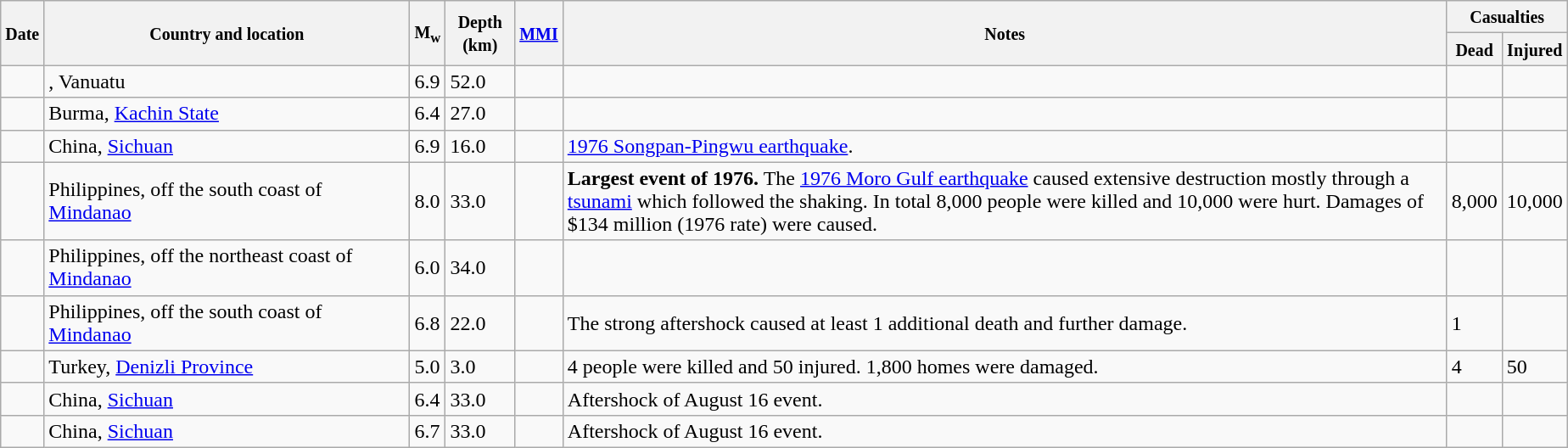<table class="wikitable sortable sort-under" style="border:1px black; margin-left:1em;">
<tr>
<th rowspan="2"><small>Date</small></th>
<th rowspan="2" style="width: 280px"><small>Country and location</small></th>
<th rowspan="2"><small>M<sub>w</sub></small></th>
<th rowspan="2"><small>Depth (km)</small></th>
<th rowspan="2"><small><a href='#'>MMI</a></small></th>
<th rowspan="2" class="unsortable"><small>Notes</small></th>
<th colspan="2"><small>Casualties</small></th>
</tr>
<tr>
<th><small>Dead</small></th>
<th><small>Injured</small></th>
</tr>
<tr>
<td></td>
<td>, Vanuatu</td>
<td>6.9</td>
<td>52.0</td>
<td></td>
<td></td>
<td></td>
<td></td>
</tr>
<tr>
<td></td>
<td>Burma, <a href='#'>Kachin State</a></td>
<td>6.4</td>
<td>27.0</td>
<td></td>
<td></td>
<td></td>
<td></td>
</tr>
<tr>
<td></td>
<td>China, <a href='#'>Sichuan</a></td>
<td>6.9</td>
<td>16.0</td>
<td></td>
<td><a href='#'>1976 Songpan-Pingwu earthquake</a>.</td>
<td></td>
<td></td>
</tr>
<tr>
<td></td>
<td>Philippines, off the south coast of <a href='#'>Mindanao</a></td>
<td>8.0</td>
<td>33.0</td>
<td></td>
<td><strong>Largest event of 1976.</strong> The <a href='#'>1976 Moro Gulf earthquake</a> caused extensive destruction mostly through a <a href='#'>tsunami</a> which followed the shaking. In total 8,000 people were killed and 10,000 were hurt. Damages of $134 million (1976 rate) were caused.</td>
<td>8,000</td>
<td>10,000</td>
</tr>
<tr>
<td></td>
<td>Philippines, off the northeast coast of <a href='#'>Mindanao</a></td>
<td>6.0</td>
<td>34.0</td>
<td></td>
<td></td>
<td></td>
<td></td>
</tr>
<tr>
<td></td>
<td>Philippines, off the south coast of <a href='#'>Mindanao</a></td>
<td>6.8</td>
<td>22.0</td>
<td></td>
<td>The strong aftershock caused at least 1 additional death and further damage.</td>
<td>1</td>
<td></td>
</tr>
<tr>
<td></td>
<td>Turkey, <a href='#'>Denizli Province</a></td>
<td>5.0</td>
<td>3.0</td>
<td></td>
<td>4 people were killed and 50 injured. 1,800 homes were damaged.</td>
<td>4</td>
<td>50</td>
</tr>
<tr>
<td></td>
<td>China, <a href='#'>Sichuan</a></td>
<td>6.4</td>
<td>33.0</td>
<td></td>
<td>Aftershock of August 16 event.</td>
<td></td>
<td></td>
</tr>
<tr>
<td></td>
<td>China, <a href='#'>Sichuan</a></td>
<td>6.7</td>
<td>33.0</td>
<td></td>
<td>Aftershock of August 16 event.</td>
<td></td>
<td></td>
</tr>
</table>
